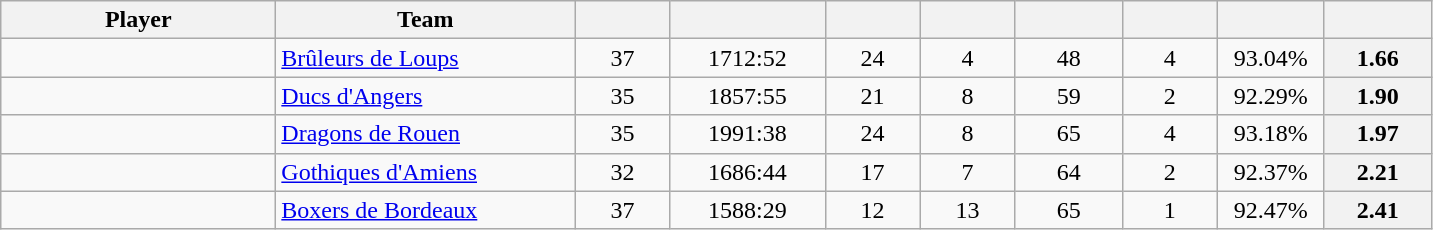<table class="wikitable sortable" style="text-align: center">
<tr>
<th style="width: 11em;">Player</th>
<th style="width: 12em;">Team</th>
<th style="width: 3.5em;"></th>
<th style="width: 6em;"></th>
<th style="width: 3.5em;"></th>
<th style="width: 3.5em;"></th>
<th style="width: 4em;"></th>
<th style="width: 3.5em;"></th>
<th style="width: 4em;"></th>
<th style="width: 4em;"></th>
</tr>
<tr>
<td style="text-align:left;"> </td>
<td style="text-align:left;"><a href='#'>Brûleurs de Loups</a></td>
<td>37</td>
<td>1712:52</td>
<td>24</td>
<td>4</td>
<td>48</td>
<td>4</td>
<td>93.04%</td>
<th>1.66</th>
</tr>
<tr>
<td style="text-align:left;"> </td>
<td style="text-align:left;"><a href='#'>Ducs d'Angers</a></td>
<td>35</td>
<td>1857:55</td>
<td>21</td>
<td>8</td>
<td>59</td>
<td>2</td>
<td>92.29%</td>
<th>1.90</th>
</tr>
<tr>
<td style="text-align:left;"> </td>
<td style="text-align:left;"><a href='#'>Dragons de Rouen</a></td>
<td>35</td>
<td>1991:38</td>
<td>24</td>
<td>8</td>
<td>65</td>
<td>4</td>
<td>93.18%</td>
<th>1.97</th>
</tr>
<tr>
<td style="text-align:left;"> </td>
<td style="text-align:left;"><a href='#'>Gothiques d'Amiens</a></td>
<td>32</td>
<td>1686:44</td>
<td>17</td>
<td>7</td>
<td>64</td>
<td>2</td>
<td>92.37%</td>
<th>2.21</th>
</tr>
<tr>
<td style="text-align:left;"> </td>
<td style="text-align:left;"><a href='#'>Boxers de Bordeaux</a></td>
<td>37</td>
<td>1588:29</td>
<td>12</td>
<td>13</td>
<td>65</td>
<td>1</td>
<td>92.47%</td>
<th>2.41</th>
</tr>
</table>
